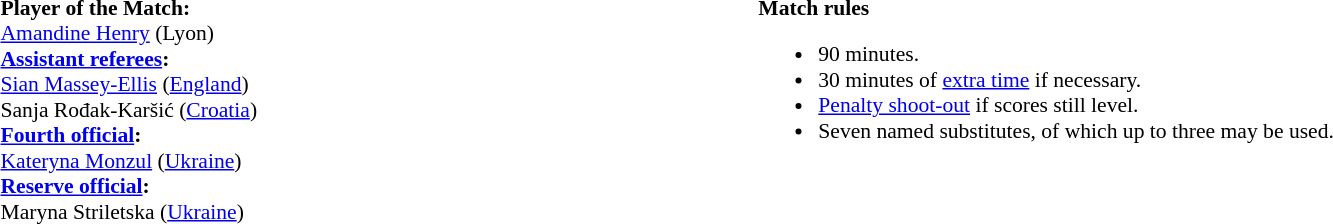<table width=100% style="font-size:90%">
<tr>
<td><br><strong>Player of the Match:</strong>
<br><a href='#'>Amandine Henry</a> (Lyon)<br><strong><a href='#'>Assistant referees</a>:</strong>
<br><a href='#'>Sian Massey-Ellis</a> (<a href='#'>England</a>)
<br>Sanja Rođak-Karšić (<a href='#'>Croatia</a>)
<br><strong><a href='#'>Fourth official</a>:</strong>
<br><a href='#'>Kateryna Monzul</a> (<a href='#'>Ukraine</a>)
<br><strong><a href='#'>Reserve official</a>:</strong>
<br>Maryna Striletska (<a href='#'>Ukraine</a>)</td>
<td style="width:60%; vertical-align:top;"><br><strong>Match rules</strong><ul><li>90 minutes.</li><li>30 minutes of <a href='#'>extra time</a> if necessary.</li><li><a href='#'>Penalty shoot-out</a> if scores still level.</li><li>Seven named substitutes, of which up to three may be used.</li></ul></td>
</tr>
</table>
